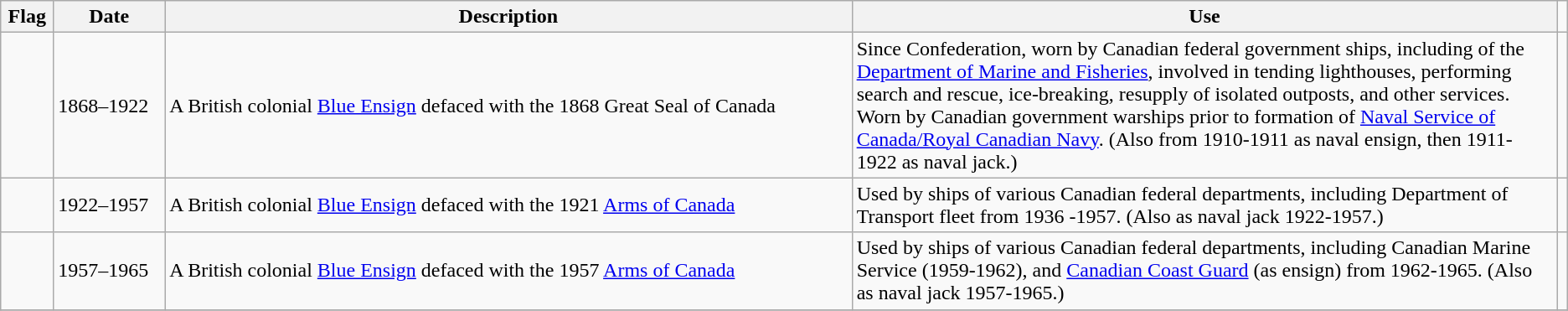<table class="wikitable">
<tr>
<th scope="col">Flag</th>
<th scope="col">Date</th>
<th scope="col">Description</th>
<th scope="col" style="width: 45%;">Use</th>
</tr>
<tr>
<td></td>
<td>1868–1922</td>
<td>A British colonial <a href='#'>Blue Ensign</a> defaced with the 1868 Great Seal of Canada</td>
<td>Since Confederation, worn by Canadian federal government ships, including of the <a href='#'>Department of Marine and Fisheries</a>, involved in tending lighthouses, performing search and rescue, ice-breaking, resupply of isolated outposts, and other services. Worn by Canadian government warships prior to formation of <a href='#'>Naval Service of Canada/Royal Canadian Navy</a>. (Also from 1910-1911 as naval ensign, then 1911-1922 as naval jack.)</td>
<td></td>
</tr>
<tr>
<td></td>
<td>1922–1957</td>
<td>A British colonial <a href='#'>Blue Ensign</a> defaced with the 1921 <a href='#'>Arms of Canada</a></td>
<td>Used by ships of various Canadian federal departments, including Department of Transport fleet from 1936 -1957. (Also as naval jack 1922-1957.)</td>
</tr>
<tr>
<td></td>
<td>1957–1965</td>
<td>A British colonial <a href='#'>Blue Ensign</a> defaced with the 1957 <a href='#'>Arms of Canada</a></td>
<td>Used by ships of various Canadian federal departments, including Canadian Marine Service (1959-1962), and <a href='#'>Canadian Coast Guard</a> (as ensign) from 1962-1965. (Also as naval jack 1957-1965.)</td>
<td></td>
</tr>
<tr>
</tr>
</table>
